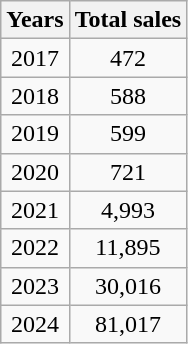<table class="wikitable" style="text-align:center;">
<tr>
<th>Years</th>
<th>Total sales</th>
</tr>
<tr>
<td>2017</td>
<td>472</td>
</tr>
<tr>
<td>2018</td>
<td>588</td>
</tr>
<tr>
<td>2019</td>
<td>599</td>
</tr>
<tr>
<td>2020</td>
<td>721</td>
</tr>
<tr>
<td>2021</td>
<td>4,993</td>
</tr>
<tr>
<td>2022</td>
<td>11,895</td>
</tr>
<tr>
<td>2023</td>
<td>30,016</td>
</tr>
<tr>
<td>2024</td>
<td>81,017</td>
</tr>
</table>
